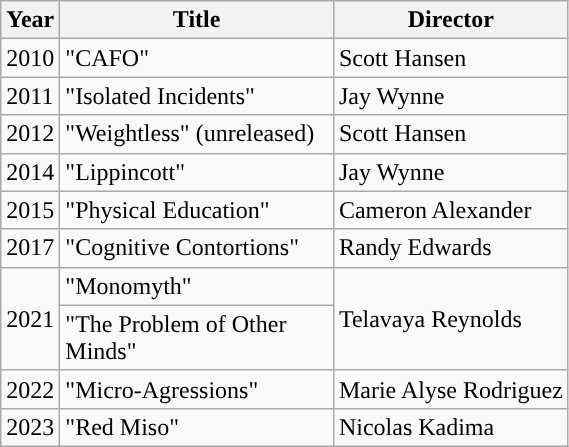<table class="wikitable" border="1">
<tr>
<th>Year</th>
<th width="175">Title</th>
<th>Director</th>
</tr>
<tr>
<td>2010</td>
<td>"CAFO"</td>
<td>Scott Hansen</td>
</tr>
<tr>
<td>2011</td>
<td>"Isolated Incidents"</td>
<td>Jay Wynne</td>
</tr>
<tr>
<td>2012</td>
<td>"Weightless" (unreleased)</td>
<td>Scott Hansen</td>
</tr>
<tr>
<td>2014</td>
<td>"Lippincott"</td>
<td>Jay Wynne</td>
</tr>
<tr>
<td>2015</td>
<td>"Physical Education"</td>
<td>Cameron Alexander</td>
</tr>
<tr>
<td>2017</td>
<td>"Cognitive Contortions"</td>
<td>Randy Edwards</td>
</tr>
<tr>
<td rowspan="2">2021</td>
<td>"Monomyth"</td>
<td rowspan="2">Telavaya Reynolds</td>
</tr>
<tr>
<td>"The Problem of Other Minds"</td>
</tr>
<tr>
<td>2022</td>
<td>"Micro-Agressions"</td>
<td>Marie Alyse Rodriguez</td>
</tr>
<tr>
<td>2023</td>
<td>"Red Miso"</td>
<td>Nicolas Kadima</td>
</tr>
</table>
